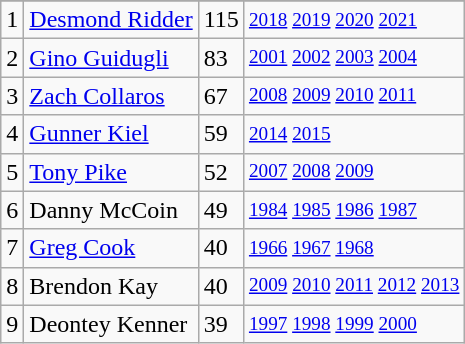<table class="wikitable">
<tr>
</tr>
<tr>
<td>1</td>
<td><a href='#'>Desmond Ridder</a></td>
<td><abbr>115</abbr></td>
<td style="font-size:80%;"><a href='#'>2018</a> <a href='#'>2019</a> <a href='#'>2020</a> <a href='#'>2021</a></td>
</tr>
<tr>
<td>2</td>
<td><a href='#'>Gino Guidugli</a></td>
<td><abbr>83</abbr></td>
<td style="font-size:80%;"><a href='#'>2001</a> <a href='#'>2002</a> <a href='#'>2003</a> <a href='#'>2004</a></td>
</tr>
<tr>
<td>3</td>
<td><a href='#'>Zach Collaros</a></td>
<td><abbr>67</abbr></td>
<td style="font-size:80%;"><a href='#'>2008</a> <a href='#'>2009</a> <a href='#'>2010</a> <a href='#'>2011</a></td>
</tr>
<tr>
<td>4</td>
<td><a href='#'>Gunner Kiel</a></td>
<td><abbr>59</abbr></td>
<td style="font-size:80%;"><a href='#'>2014</a> <a href='#'>2015</a></td>
</tr>
<tr>
<td>5</td>
<td><a href='#'>Tony Pike</a></td>
<td><abbr>52</abbr></td>
<td style="font-size:80%;"><a href='#'>2007</a> <a href='#'>2008</a> <a href='#'>2009</a></td>
</tr>
<tr>
<td>6</td>
<td>Danny McCoin</td>
<td><abbr>49</abbr></td>
<td style="font-size:80%;"><a href='#'>1984</a> <a href='#'>1985</a> <a href='#'>1986</a> <a href='#'>1987</a></td>
</tr>
<tr>
<td>7</td>
<td><a href='#'>Greg Cook</a></td>
<td><abbr>40</abbr></td>
<td style="font-size:80%;"><a href='#'>1966</a> <a href='#'>1967</a> <a href='#'>1968</a></td>
</tr>
<tr>
<td>8</td>
<td>Brendon Kay</td>
<td><abbr>40</abbr></td>
<td style="font-size:80%;"><a href='#'>2009</a> <a href='#'>2010</a> <a href='#'>2011</a> <a href='#'>2012</a> <a href='#'>2013</a></td>
</tr>
<tr>
<td>9</td>
<td>Deontey Kenner</td>
<td><abbr>39</abbr></td>
<td style="font-size:80%;"><a href='#'>1997</a> <a href='#'>1998</a> <a href='#'>1999</a> <a href='#'>2000</a></td>
</tr>
</table>
